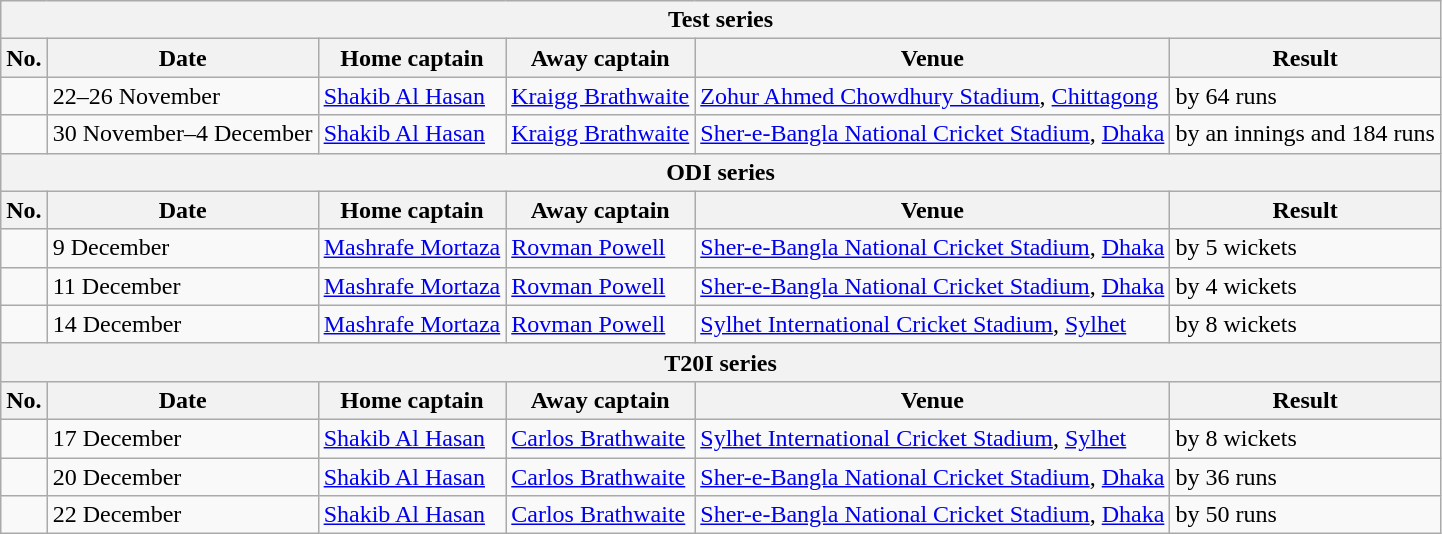<table class="wikitable">
<tr>
<th colspan="6">Test series</th>
</tr>
<tr>
<th>No.</th>
<th>Date</th>
<th>Home captain</th>
<th>Away captain</th>
<th>Venue</th>
<th>Result</th>
</tr>
<tr>
<td></td>
<td>22–26 November</td>
<td><a href='#'>Shakib Al Hasan</a></td>
<td><a href='#'>Kraigg Brathwaite</a></td>
<td><a href='#'>Zohur Ahmed Chowdhury Stadium</a>, <a href='#'>Chittagong</a></td>
<td> by 64 runs</td>
</tr>
<tr>
<td></td>
<td>30 November–4 December</td>
<td><a href='#'>Shakib Al Hasan</a></td>
<td><a href='#'>Kraigg Brathwaite</a></td>
<td><a href='#'>Sher-e-Bangla National Cricket Stadium</a>, <a href='#'>Dhaka</a></td>
<td> by an innings and 184 runs</td>
</tr>
<tr>
<th colspan="6">ODI series</th>
</tr>
<tr>
<th>No.</th>
<th>Date</th>
<th>Home captain</th>
<th>Away captain</th>
<th>Venue</th>
<th>Result</th>
</tr>
<tr>
<td></td>
<td>9 December</td>
<td><a href='#'>Mashrafe Mortaza</a></td>
<td><a href='#'>Rovman Powell</a></td>
<td><a href='#'>Sher-e-Bangla National Cricket Stadium</a>, <a href='#'>Dhaka</a></td>
<td> by 5 wickets</td>
</tr>
<tr>
<td></td>
<td>11 December</td>
<td><a href='#'>Mashrafe Mortaza</a></td>
<td><a href='#'>Rovman Powell</a></td>
<td><a href='#'>Sher-e-Bangla National Cricket Stadium</a>, <a href='#'>Dhaka</a></td>
<td> by 4 wickets</td>
</tr>
<tr>
<td></td>
<td>14 December</td>
<td><a href='#'>Mashrafe Mortaza</a></td>
<td><a href='#'>Rovman Powell</a></td>
<td><a href='#'>Sylhet International Cricket Stadium</a>, <a href='#'>Sylhet</a></td>
<td> by 8 wickets</td>
</tr>
<tr>
<th colspan="6">T20I series</th>
</tr>
<tr>
<th>No.</th>
<th>Date</th>
<th>Home captain</th>
<th>Away captain</th>
<th>Venue</th>
<th>Result</th>
</tr>
<tr>
<td></td>
<td>17 December</td>
<td><a href='#'>Shakib Al Hasan</a></td>
<td><a href='#'>Carlos Brathwaite</a></td>
<td><a href='#'>Sylhet International Cricket Stadium</a>, <a href='#'>Sylhet</a></td>
<td> by 8 wickets</td>
</tr>
<tr>
<td></td>
<td>20 December</td>
<td><a href='#'>Shakib Al Hasan</a></td>
<td><a href='#'>Carlos Brathwaite</a></td>
<td><a href='#'>Sher-e-Bangla National Cricket Stadium</a>, <a href='#'>Dhaka</a></td>
<td> by 36 runs</td>
</tr>
<tr>
<td></td>
<td>22 December</td>
<td><a href='#'>Shakib Al Hasan</a></td>
<td><a href='#'>Carlos Brathwaite</a></td>
<td><a href='#'>Sher-e-Bangla National Cricket Stadium</a>, <a href='#'>Dhaka</a></td>
<td> by 50 runs</td>
</tr>
</table>
